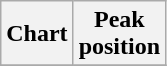<table class="wikitable sortable plainrowheaders" style="text-align:center;" border="1">
<tr>
<th scope="col">Chart</th>
<th scope="col">Peak<br>position</th>
</tr>
<tr>
</tr>
</table>
